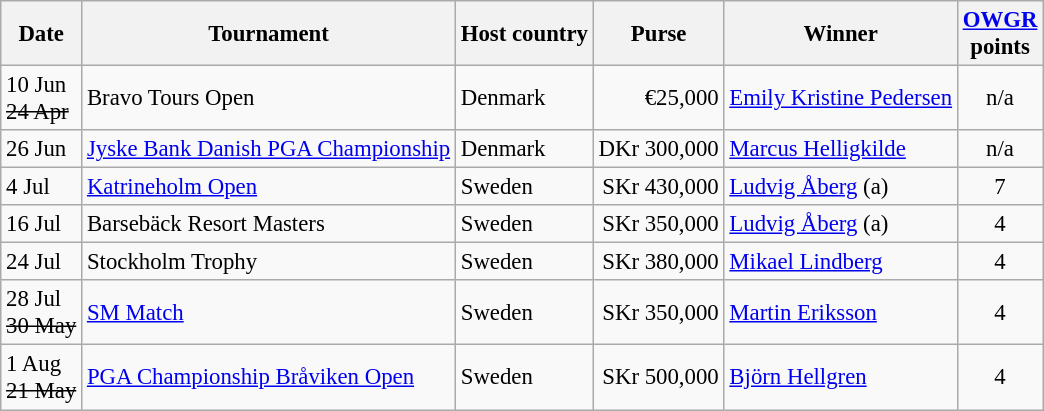<table class="wikitable" style="font-size:95%">
<tr>
<th>Date</th>
<th>Tournament</th>
<th>Host country</th>
<th>Purse</th>
<th>Winner</th>
<th><a href='#'>OWGR</a><br>points</th>
</tr>
<tr>
<td>10 Jun<br><s>24 Apr</s></td>
<td>Bravo Tours Open</td>
<td>Denmark</td>
<td align=right>€25,000</td>
<td> <a href='#'>Emily Kristine Pedersen</a></td>
<td align=center>n/a</td>
</tr>
<tr>
<td>26 Jun</td>
<td><a href='#'>Jyske Bank Danish PGA Championship</a></td>
<td>Denmark</td>
<td align=right>DKr 300,000</td>
<td> <a href='#'>Marcus Helligkilde</a></td>
<td align=center>n/a</td>
</tr>
<tr>
<td>4 Jul</td>
<td><a href='#'>Katrineholm Open</a></td>
<td>Sweden</td>
<td align=right>SKr 430,000</td>
<td> <a href='#'>Ludvig Åberg</a> (a)</td>
<td align=center>7</td>
</tr>
<tr>
<td>16 Jul</td>
<td>Barsebäck Resort Masters</td>
<td>Sweden</td>
<td align=right>SKr 350,000</td>
<td> <a href='#'>Ludvig Åberg</a> (a)</td>
<td align=center>4</td>
</tr>
<tr>
<td>24 Jul</td>
<td>Stockholm Trophy</td>
<td>Sweden</td>
<td align=right>SKr 380,000</td>
<td> <a href='#'>Mikael Lindberg</a></td>
<td align=center>4</td>
</tr>
<tr>
<td>28 Jul<br><s>30 May</s></td>
<td><a href='#'>SM Match</a></td>
<td>Sweden</td>
<td align=right>SKr 350,000</td>
<td> <a href='#'>Martin Eriksson</a></td>
<td align=center>4</td>
</tr>
<tr>
<td>1 Aug<br><s>21 May</s></td>
<td><a href='#'>PGA Championship Bråviken Open</a></td>
<td>Sweden</td>
<td align=right>SKr 500,000</td>
<td> <a href='#'>Björn Hellgren</a></td>
<td align=center>4</td>
</tr>
</table>
